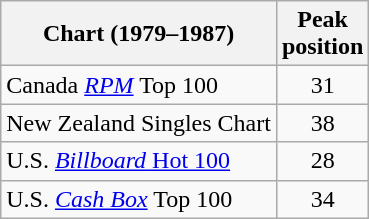<table class="wikitable sortable">
<tr>
<th>Chart (1979–1987)</th>
<th>Peak<br>position</th>
</tr>
<tr>
<td>Canada <em><a href='#'>RPM</a></em> Top 100</td>
<td style="text-align:center;">31</td>
</tr>
<tr>
<td>New Zealand Singles Chart</td>
<td style="text-align:center;">38</td>
</tr>
<tr>
<td>U.S. <a href='#'><em>Billboard</em> Hot 100</a></td>
<td style="text-align:center;">28</td>
</tr>
<tr>
<td>U.S. <em><a href='#'>Cash Box</a></em> Top 100</td>
<td style="text-align:center;">34</td>
</tr>
</table>
